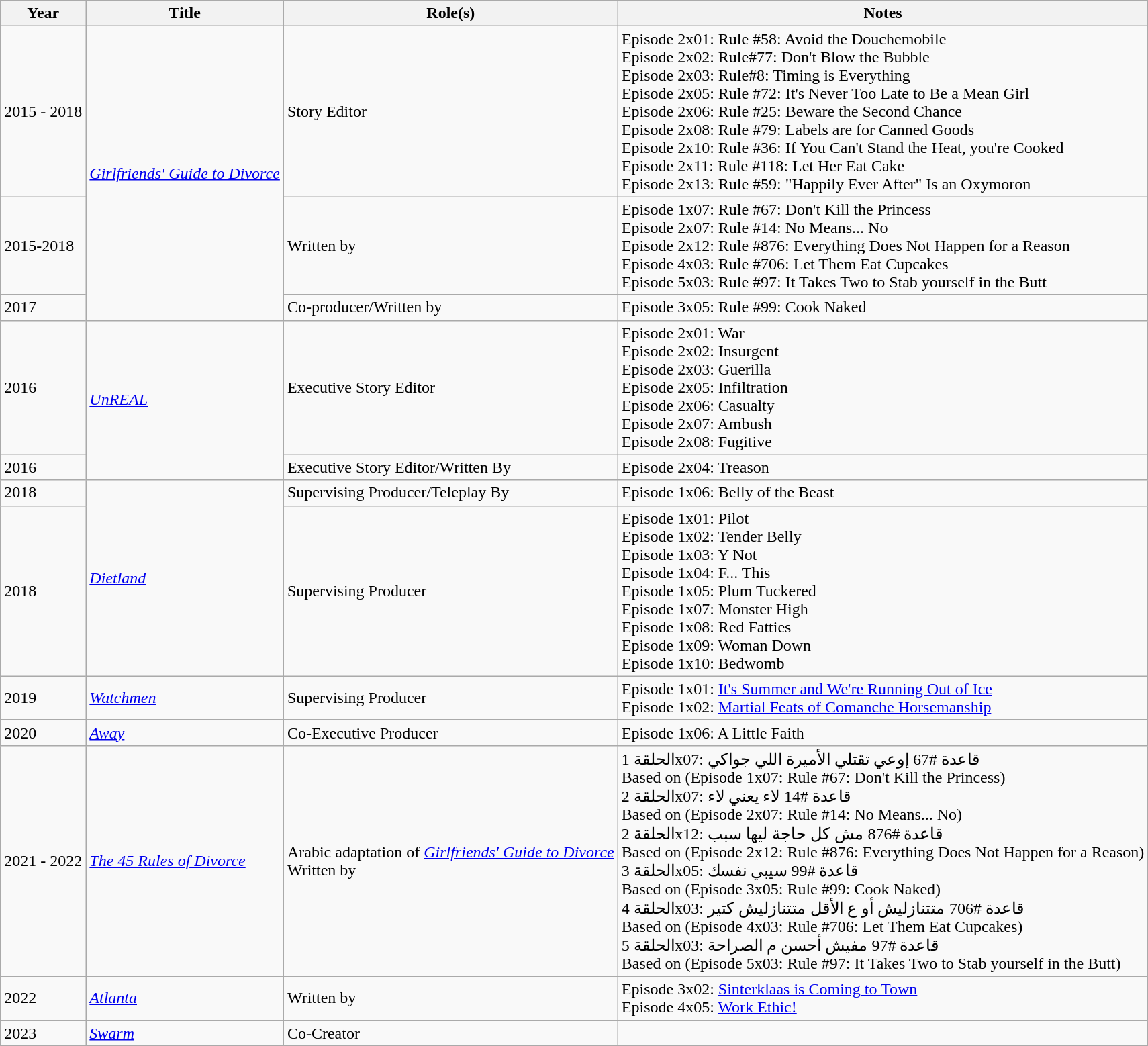<table class="wikitable sortable">
<tr>
<th>Year</th>
<th>Title</th>
<th>Role(s)</th>
<th>Notes</th>
</tr>
<tr>
<td>2015 - 2018</td>
<td rowspan="3"><em><a href='#'>Girlfriends' Guide to Divorce</a></em></td>
<td>Story Editor</td>
<td>Episode 2x01: Rule #58: Avoid the Douchemobile<br>Episode 2x02: Rule#77: Don't Blow the Bubble<br>Episode 2x03: Rule#8: Timing is Everything<br>Episode 2x05: Rule #72: It's Never Too Late to Be a Mean Girl<br>Episode 2x06: Rule #25: Beware the Second Chance<br>Episode 2x08: Rule #79: Labels are for Canned Goods<br>Episode 2x10: Rule #36: If You Can't Stand the Heat, you're Cooked<br>Episode 2x11: Rule #118: Let Her Eat Cake<br>Episode 2x13: Rule #59: "Happily Ever After" Is an Oxymoron</td>
</tr>
<tr>
<td>2015-2018</td>
<td>Written by</td>
<td>Episode 1x07: Rule #67: Don't Kill the Princess<br>Episode 2x07: Rule #14: No Means... No<br>Episode 2x12: Rule #876: Everything Does Not Happen for a Reason<br>Episode 4x03: Rule #706: Let Them Eat Cupcakes<br>Episode 5x03: Rule #97: It Takes Two to Stab yourself in the Butt</td>
</tr>
<tr>
<td>2017</td>
<td>Co-producer/Written by</td>
<td>Episode 3x05: Rule #99: Cook Naked</td>
</tr>
<tr>
<td>2016</td>
<td rowspan="2"><a href='#'><em>UnREAL</em></a></td>
<td>Executive Story Editor</td>
<td>Episode 2x01: War<br>Episode 2x02: Insurgent<br>Episode 2x03: Guerilla<br>Episode 2x05: Infiltration<br>Episode 2x06: Casualty<br>Episode 2x07: Ambush<br>Episode 2x08: Fugitive</td>
</tr>
<tr>
<td>2016</td>
<td>Executive Story Editor/Written By</td>
<td>Episode 2x04: Treason</td>
</tr>
<tr>
<td>2018</td>
<td rowspan="2"><a href='#'><em>Dietland</em></a></td>
<td>Supervising Producer/Teleplay By</td>
<td>Episode 1x06: Belly of the Beast</td>
</tr>
<tr>
<td>2018</td>
<td>Supervising Producer</td>
<td>Episode 1x01: Pilot<br>Episode 1x02: Tender Belly<br>Episode 1x03: Y Not<br>Episode 1x04: F... This<br>Episode 1x05: Plum Tuckered<br>Episode 1x07: Monster High<br>Episode 1x08: Red Fatties<br>Episode 1x09: Woman Down<br>Episode 1x10: Bedwomb</td>
</tr>
<tr>
<td>2019</td>
<td><a href='#'><em>Watchmen</em></a></td>
<td>Supervising Producer</td>
<td>Episode 1x01: <a href='#'>It's Summer and We're Running Out of Ice</a><br>Episode 1x02: <a href='#'>Martial Feats of Comanche Horsemanship</a></td>
</tr>
<tr>
<td>2020</td>
<td><a href='#'><em>Away</em></a></td>
<td>Co-Executive Producer</td>
<td>Episode 1x06: A Little Faith</td>
</tr>
<tr>
<td>2021 - 2022</td>
<td><em><a href='#'>The 45 Rules of Divorce</a></em></td>
<td>Arabic adaptation of <em><a href='#'>Girlfriends' Guide to Divorce</a></em><br> Written by</td>
<td>الحلقة 1x07: قاعدة #67 إوعي تقتلي الأميرة اللي جواكي<br> Based on (Episode 1x07: Rule #67: Don't Kill the Princess)<br>الحلقة 2x07: قاعدة #14 لاء يعني لاء<br> Based on (Episode 2x07: Rule #14: No Means... No)<br>الحلقة 2x12: قاعدة #876 مش كل حاجة ليها سبب<br> Based on (Episode 2x12: Rule #876: Everything Does Not Happen for a Reason)<br>الحلقة 3x05: قاعدة #99 سيبي نفسك<br> Based on (Episode 3x05: Rule #99: Cook Naked)<br>الحلقة 4x03: قاعدة #706 متتنازليش أو ع الأقل متتنازليش كتير<br> Based on (Episode 4x03: Rule #706: Let Them Eat Cupcakes)<br>الحلقة 5x03: قاعدة #97 مفيش أحسن م الصراحة<br> Based on (Episode 5x03: Rule #97: It Takes Two to Stab yourself in the Butt)</td>
</tr>
<tr>
<td>2022</td>
<td><a href='#'><em>Atlanta</em></a></td>
<td>Written by</td>
<td>Episode 3x02: <a href='#'>Sinterklaas is Coming to Town</a><br>Episode 4x05: <a href='#'>Work Ethic!</a></td>
</tr>
<tr>
<td>2023</td>
<td><a href='#'><em>Swarm</em></a></td>
<td>Co-Creator</td>
<td></td>
</tr>
</table>
